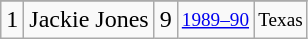<table class="wikitable">
<tr>
</tr>
<tr>
<td>1</td>
<td>Jackie Jones</td>
<td>9</td>
<td style="font-size:80%;"><a href='#'>1989–90</a></td>
<td style="font-size:80%;">Texas</td>
</tr>
</table>
